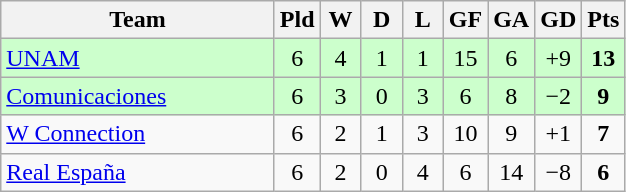<table class="wikitable" style="text-align: center;">
<tr>
<th width="175">Team</th>
<th width="20">Pld</th>
<th width="20">W</th>
<th width="20">D</th>
<th width="20">L</th>
<th width="20">GF</th>
<th width="20">GA</th>
<th width="20">GD</th>
<th width="20">Pts</th>
</tr>
<tr bgcolor=#ccffcc>
<td align=left> <a href='#'>UNAM</a></td>
<td>6</td>
<td>4</td>
<td>1</td>
<td>1</td>
<td>15</td>
<td>6</td>
<td>+9</td>
<td><strong>13</strong></td>
</tr>
<tr bgcolor=#ccffcc>
<td align=left> <a href='#'>Comunicaciones</a></td>
<td>6</td>
<td>3</td>
<td>0</td>
<td>3</td>
<td>6</td>
<td>8</td>
<td>−2</td>
<td><strong>9</strong></td>
</tr>
<tr>
<td align=left> <a href='#'>W Connection</a></td>
<td>6</td>
<td>2</td>
<td>1</td>
<td>3</td>
<td>10</td>
<td>9</td>
<td>+1</td>
<td><strong>7</strong></td>
</tr>
<tr>
<td align=left> <a href='#'>Real España</a></td>
<td>6</td>
<td>2</td>
<td>0</td>
<td>4</td>
<td>6</td>
<td>14</td>
<td>−8</td>
<td><strong>6</strong></td>
</tr>
</table>
